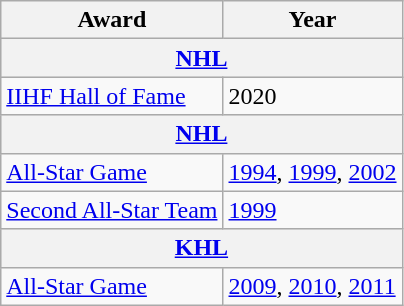<table class="wikitable">
<tr>
<th>Award</th>
<th>Year</th>
</tr>
<tr ALIGN="center" bgcolor="#e0e0e0">
<th colspan="3"><a href='#'>NHL</a></th>
</tr>
<tr>
<td><a href='#'>IIHF Hall of Fame</a></td>
<td>2020</td>
</tr>
<tr ALIGN="center" bgcolor="#e0e0e0">
<th colspan="3"><a href='#'>NHL</a></th>
</tr>
<tr>
<td><a href='#'>All-Star Game</a></td>
<td><a href='#'>1994</a>, <a href='#'>1999</a>, <a href='#'>2002</a></td>
</tr>
<tr>
<td><a href='#'>Second All-Star Team</a></td>
<td><a href='#'>1999</a></td>
</tr>
<tr ALIGN="center" bgcolor="#e0e0e0">
<th colspan="3"><a href='#'>KHL</a></th>
</tr>
<tr>
<td><a href='#'>All-Star Game</a></td>
<td><a href='#'>2009</a>, <a href='#'>2010</a>, <a href='#'>2011</a></td>
</tr>
</table>
